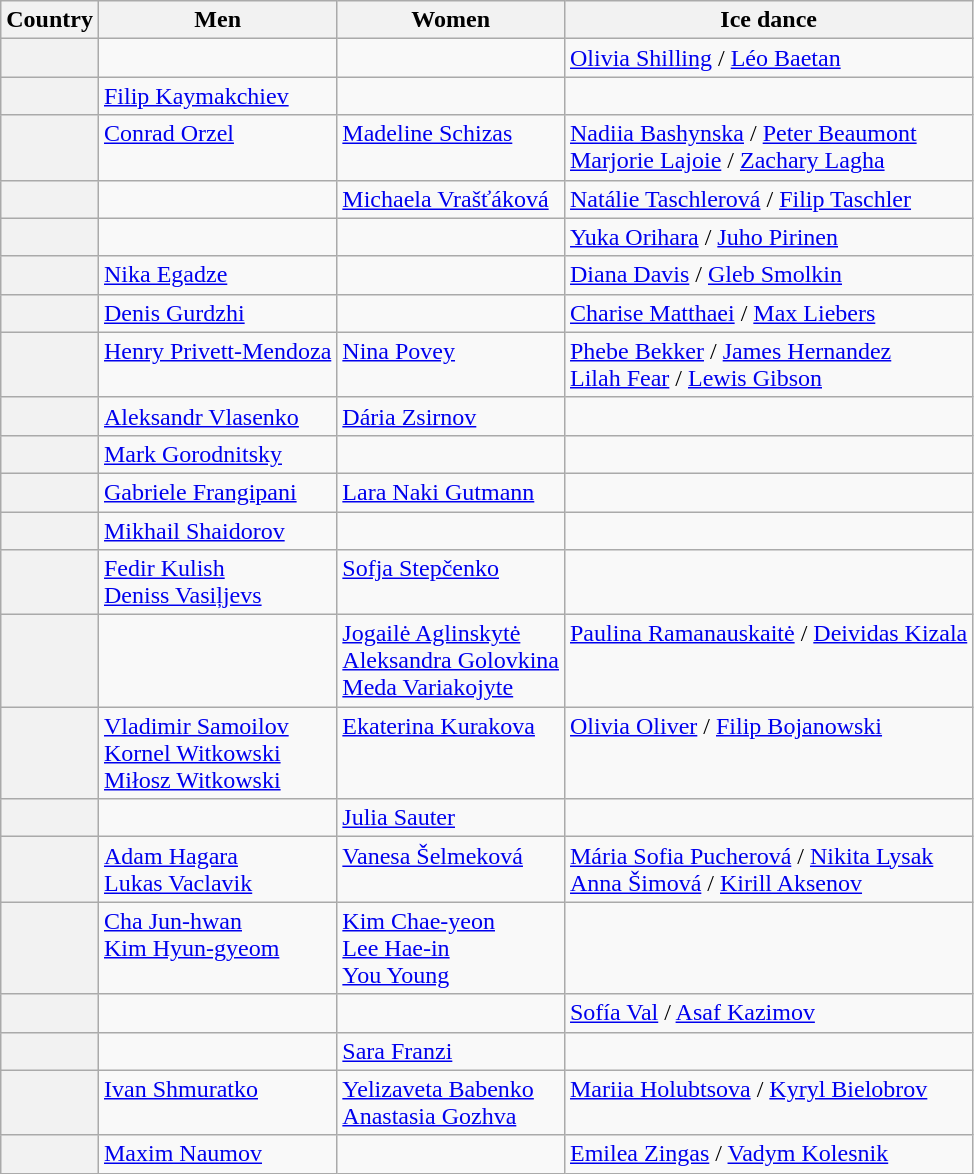<table class="wikitable unsortable" style="text-align:left">
<tr>
<th scope="col">Country</th>
<th scope="col">Men</th>
<th scope="col">Women</th>
<th scope="col">Ice dance</th>
</tr>
<tr>
<th scope="row" style="text-align:left"></th>
<td></td>
<td></td>
<td valign="top"><a href='#'>Olivia Shilling</a> / <a href='#'>Léo Baetan</a></td>
</tr>
<tr>
<th scope="row" style="text-align:left"></th>
<td valign="top"><a href='#'>Filip Kaymakchiev</a></td>
<td></td>
<td></td>
</tr>
<tr>
<th scope="row" style="text-align:left"></th>
<td valign="top"><a href='#'>Conrad Orzel</a></td>
<td valign="top"><a href='#'>Madeline Schizas</a></td>
<td valign="top"><a href='#'>Nadiia Bashynska</a> / <a href='#'>Peter Beaumont</a><br><a href='#'>Marjorie Lajoie</a> / <a href='#'>Zachary Lagha</a></td>
</tr>
<tr>
<th scope="row" style="text-align:left"></th>
<td></td>
<td valign="top"><a href='#'>Michaela Vrašťáková</a></td>
<td valign="top"><a href='#'>Natálie Taschlerová</a> / <a href='#'>Filip Taschler</a></td>
</tr>
<tr>
<th scope="row" style="text-align:left"></th>
<td></td>
<td></td>
<td valign="top"><a href='#'>Yuka Orihara</a> / <a href='#'>Juho Pirinen</a></td>
</tr>
<tr>
<th scope="row" style="text-align:left"></th>
<td valign="top"><a href='#'>Nika Egadze</a></td>
<td></td>
<td valign="top"><a href='#'>Diana Davis</a> / <a href='#'>Gleb Smolkin</a></td>
</tr>
<tr>
<th scope="row" style="text-align:left"></th>
<td valign="top"><a href='#'>Denis Gurdzhi</a></td>
<td></td>
<td valign="top"><a href='#'>Charise Matthaei</a> / <a href='#'>Max Liebers</a></td>
</tr>
<tr>
<th scope="row" style="text-align:left"></th>
<td valign="top"><a href='#'>Henry Privett-Mendoza</a></td>
<td valign="top"><a href='#'>Nina Povey</a></td>
<td valign="top"><a href='#'>Phebe Bekker</a> / <a href='#'>James Hernandez</a><br><a href='#'>Lilah Fear</a> / <a href='#'>Lewis Gibson</a></td>
</tr>
<tr>
<th scope="row" style="text-align:left"></th>
<td valign="top"><a href='#'>Aleksandr Vlasenko</a></td>
<td valign="top"><a href='#'>Dária Zsirnov</a></td>
<td></td>
</tr>
<tr>
<th scope="row" style="text-align:left"></th>
<td valign="top"><a href='#'>Mark Gorodnitsky</a></td>
<td></td>
<td></td>
</tr>
<tr>
<th scope="row" style="text-align:left"></th>
<td valign="top"><a href='#'>Gabriele Frangipani</a></td>
<td valign="top"><a href='#'>Lara Naki Gutmann</a></td>
<td></td>
</tr>
<tr>
<th scope="row" style="text-align:left"></th>
<td valign="top"><a href='#'>Mikhail Shaidorov</a></td>
<td></td>
<td></td>
</tr>
<tr>
<th scope="row" style="text-align:left"></th>
<td valign="top"><a href='#'>Fedir Kulish</a><br><a href='#'>Deniss Vasiļjevs</a></td>
<td valign="top"><a href='#'>Sofja Stepčenko</a></td>
<td></td>
</tr>
<tr>
<th scope="row" style="text-align:left"></th>
<td></td>
<td valign="top"><a href='#'>Jogailė Aglinskytė</a><br><a href='#'>Aleksandra Golovkina</a><br><a href='#'>Meda Variakojyte</a></td>
<td valign="top"><a href='#'>Paulina Ramanauskaitė</a> / <a href='#'>Deividas Kizala</a></td>
</tr>
<tr>
<th scope="row" style="text-align:left"></th>
<td valign="top"><a href='#'>Vladimir Samoilov</a><br><a href='#'>Kornel Witkowski</a><br><a href='#'>Miłosz Witkowski</a></td>
<td valign="top"><a href='#'>Ekaterina Kurakova</a></td>
<td valign="top"><a href='#'>Olivia Oliver</a> / <a href='#'>Filip Bojanowski</a></td>
</tr>
<tr>
<th scope="row" style="text-align:left"></th>
<td></td>
<td valign="top"><a href='#'>Julia Sauter</a></td>
<td></td>
</tr>
<tr>
<th scope="row" style="text-align:left"></th>
<td valign="top"><a href='#'>Adam Hagara</a><br><a href='#'>Lukas Vaclavik</a></td>
<td valign="top"><a href='#'>Vanesa Šelmeková</a></td>
<td valign="top"><a href='#'>Mária Sofia Pucherová</a> / <a href='#'>Nikita Lysak</a><br><a href='#'>Anna Šimová</a> / <a href='#'>Kirill Aksenov</a></td>
</tr>
<tr>
<th scope="row" style="text-align:left"></th>
<td valign="top"><a href='#'>Cha Jun-hwan</a><br><a href='#'>Kim Hyun-gyeom</a></td>
<td valign="top"><a href='#'>Kim Chae-yeon</a><br><a href='#'>Lee Hae-in</a><br><a href='#'>You Young</a></td>
<td></td>
</tr>
<tr>
<th scope="row" style="text-align:left"></th>
<td></td>
<td></td>
<td valign="top"><a href='#'>Sofía Val</a> / <a href='#'>Asaf Kazimov</a></td>
</tr>
<tr>
<th scope="row" style="text-align:left"></th>
<td></td>
<td valign="top"><a href='#'>Sara Franzi</a></td>
<td></td>
</tr>
<tr>
<th scope="row" style="text-align:left"></th>
<td valign="top"><a href='#'>Ivan Shmuratko</a></td>
<td valign="top"><a href='#'>Yelizaveta Babenko</a><br><a href='#'>Anastasia Gozhva</a></td>
<td valign="top"><a href='#'>Mariia Holubtsova</a> / <a href='#'>Kyryl Bielobrov</a></td>
</tr>
<tr>
<th scope="row" style="text-align:left"></th>
<td valign="top"><a href='#'>Maxim Naumov</a></td>
<td></td>
<td valign="top"><a href='#'>Emilea Zingas</a> / <a href='#'>Vadym Kolesnik</a></td>
</tr>
</table>
